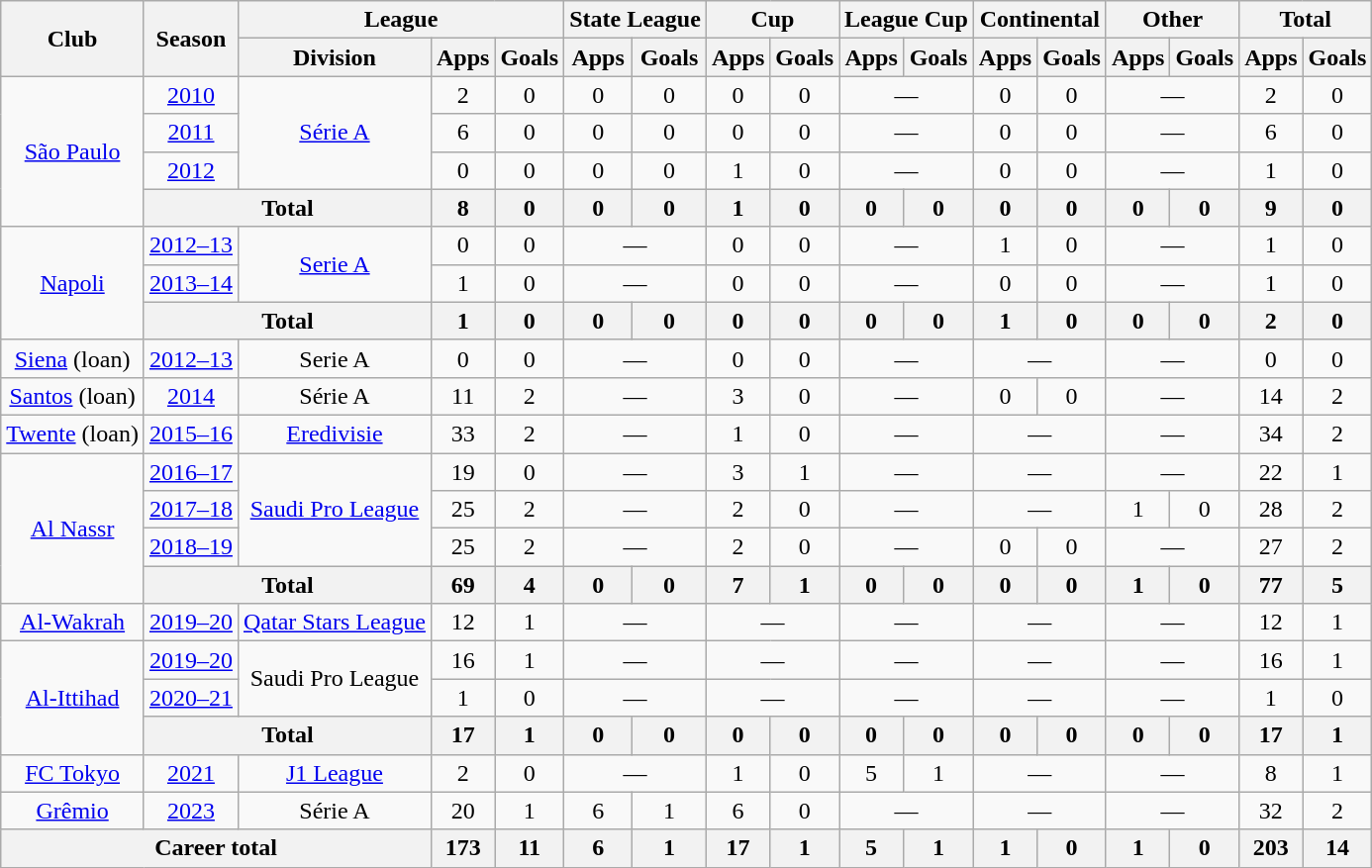<table class="wikitable" style="text-align: center;">
<tr>
<th rowspan="2">Club</th>
<th rowspan="2">Season</th>
<th colspan="3">League</th>
<th colspan="2">State League</th>
<th colspan="2">Cup</th>
<th colspan="2">League Cup</th>
<th colspan="2">Continental</th>
<th colspan="2">Other</th>
<th colspan="2">Total</th>
</tr>
<tr>
<th>Division</th>
<th>Apps</th>
<th>Goals</th>
<th>Apps</th>
<th>Goals</th>
<th>Apps</th>
<th>Goals</th>
<th>Apps</th>
<th>Goals</th>
<th>Apps</th>
<th>Goals</th>
<th>Apps</th>
<th>Goals</th>
<th>Apps</th>
<th>Goals</th>
</tr>
<tr>
<td rowspan="4"><a href='#'>São Paulo</a></td>
<td><a href='#'>2010</a></td>
<td rowspan="3"><a href='#'>Série A</a></td>
<td>2</td>
<td>0</td>
<td>0</td>
<td>0</td>
<td>0</td>
<td>0</td>
<td colspan="2">—</td>
<td>0</td>
<td>0</td>
<td colspan="2">—</td>
<td>2</td>
<td>0</td>
</tr>
<tr>
<td><a href='#'>2011</a></td>
<td>6</td>
<td>0</td>
<td>0</td>
<td>0</td>
<td>0</td>
<td>0</td>
<td colspan="2">—</td>
<td>0</td>
<td>0</td>
<td colspan="2">—</td>
<td>6</td>
<td>0</td>
</tr>
<tr>
<td><a href='#'>2012</a></td>
<td>0</td>
<td>0</td>
<td>0</td>
<td>0</td>
<td>1</td>
<td>0</td>
<td colspan="2">—</td>
<td>0</td>
<td>0</td>
<td colspan="2">—</td>
<td>1</td>
<td>0</td>
</tr>
<tr>
<th colspan="2">Total</th>
<th>8</th>
<th>0</th>
<th>0</th>
<th>0</th>
<th>1</th>
<th>0</th>
<th>0</th>
<th>0</th>
<th>0</th>
<th>0</th>
<th>0</th>
<th>0</th>
<th>9</th>
<th>0</th>
</tr>
<tr>
<td rowspan="3" align="center"><a href='#'>Napoli</a></td>
<td><a href='#'>2012–13</a></td>
<td rowspan="2" align="center"><a href='#'>Serie A</a></td>
<td>0</td>
<td>0</td>
<td colspan="2">—</td>
<td>0</td>
<td>0</td>
<td colspan="2">—</td>
<td>1</td>
<td>0</td>
<td colspan="2">—</td>
<td>1</td>
<td>0</td>
</tr>
<tr>
<td><a href='#'>2013–14</a></td>
<td>1</td>
<td>0</td>
<td colspan="2">—</td>
<td>0</td>
<td>0</td>
<td colspan="2">—</td>
<td>0</td>
<td>0</td>
<td colspan="2">—</td>
<td>1</td>
<td>0</td>
</tr>
<tr>
<th colspan="2">Total</th>
<th>1</th>
<th>0</th>
<th>0</th>
<th>0</th>
<th>0</th>
<th>0</th>
<th>0</th>
<th>0</th>
<th>1</th>
<th>0</th>
<th>0</th>
<th>0</th>
<th>2</th>
<th>0</th>
</tr>
<tr>
<td><a href='#'>Siena</a> (loan)</td>
<td><a href='#'>2012–13</a></td>
<td>Serie A</td>
<td>0</td>
<td>0</td>
<td colspan="2">—</td>
<td>0</td>
<td>0</td>
<td colspan="2">—</td>
<td colspan="2">—</td>
<td colspan="2">—</td>
<td>0</td>
<td>0</td>
</tr>
<tr>
<td><a href='#'>Santos</a> (loan)</td>
<td><a href='#'>2014</a></td>
<td>Série A</td>
<td>11</td>
<td>2</td>
<td colspan="2">—</td>
<td>3</td>
<td>0</td>
<td colspan="2">—</td>
<td>0</td>
<td>0</td>
<td colspan="2">—</td>
<td>14</td>
<td>2</td>
</tr>
<tr>
<td><a href='#'>Twente</a> (loan)</td>
<td><a href='#'>2015–16</a></td>
<td><a href='#'>Eredivisie</a></td>
<td>33</td>
<td>2</td>
<td colspan="2">—</td>
<td>1</td>
<td>0</td>
<td colspan="2">—</td>
<td colspan="2">—</td>
<td colspan="2">—</td>
<td>34</td>
<td>2</td>
</tr>
<tr>
<td rowspan="4" align="center"><a href='#'>Al Nassr</a></td>
<td><a href='#'>2016–17</a></td>
<td rowspan="3" align="center"><a href='#'>Saudi Pro League</a></td>
<td>19</td>
<td>0</td>
<td colspan="2">—</td>
<td>3</td>
<td>1</td>
<td colspan="2">—</td>
<td colspan="2">—</td>
<td colspan="2">—</td>
<td>22</td>
<td>1</td>
</tr>
<tr>
<td><a href='#'>2017–18</a></td>
<td>25</td>
<td>2</td>
<td colspan="2">—</td>
<td>2</td>
<td>0</td>
<td colspan="2">—</td>
<td colspan="2">—</td>
<td>1</td>
<td>0</td>
<td>28</td>
<td>2</td>
</tr>
<tr>
<td><a href='#'>2018–19</a></td>
<td>25</td>
<td>2</td>
<td colspan="2">—</td>
<td>2</td>
<td>0</td>
<td colspan="2">—</td>
<td>0</td>
<td>0</td>
<td colspan="2">—</td>
<td>27</td>
<td>2</td>
</tr>
<tr>
<th colspan="2">Total</th>
<th>69</th>
<th>4</th>
<th>0</th>
<th>0</th>
<th>7</th>
<th>1</th>
<th>0</th>
<th>0</th>
<th>0</th>
<th>0</th>
<th>1</th>
<th>0</th>
<th>77</th>
<th>5</th>
</tr>
<tr>
<td><a href='#'>Al-Wakrah</a></td>
<td><a href='#'>2019–20</a></td>
<td><a href='#'>Qatar Stars League</a></td>
<td>12</td>
<td>1</td>
<td colspan="2">—</td>
<td colspan="2">—</td>
<td colspan="2">—</td>
<td colspan="2">—</td>
<td colspan="2">—</td>
<td>12</td>
<td>1</td>
</tr>
<tr>
<td rowspan="3" align="center"><a href='#'>Al-Ittihad</a></td>
<td><a href='#'>2019–20</a></td>
<td rowspan="2" align="center">Saudi Pro League</td>
<td>16</td>
<td>1</td>
<td colspan="2">—</td>
<td colspan="2">—</td>
<td colspan="2">—</td>
<td colspan="2">—</td>
<td colspan="2">—</td>
<td>16</td>
<td>1</td>
</tr>
<tr>
<td><a href='#'>2020–21</a></td>
<td>1</td>
<td>0</td>
<td colspan="2">—</td>
<td colspan="2">—</td>
<td colspan="2">—</td>
<td colspan="2">—</td>
<td colspan="2">—</td>
<td>1</td>
<td>0</td>
</tr>
<tr>
<th colspan="2">Total</th>
<th>17</th>
<th>1</th>
<th>0</th>
<th>0</th>
<th>0</th>
<th>0</th>
<th>0</th>
<th>0</th>
<th>0</th>
<th>0</th>
<th>0</th>
<th>0</th>
<th>17</th>
<th>1</th>
</tr>
<tr>
<td><a href='#'>FC Tokyo</a></td>
<td><a href='#'>2021</a></td>
<td><a href='#'>J1 League</a></td>
<td>2</td>
<td>0</td>
<td colspan="2">—</td>
<td>1</td>
<td>0</td>
<td>5</td>
<td>1</td>
<td colspan="2">—</td>
<td colspan="2">—</td>
<td>8</td>
<td>1</td>
</tr>
<tr>
<td><a href='#'>Grêmio</a></td>
<td><a href='#'>2023</a></td>
<td>Série A</td>
<td>20</td>
<td>1</td>
<td>6</td>
<td>1</td>
<td>6</td>
<td>0</td>
<td colspan="2">—</td>
<td colspan="2">—</td>
<td colspan="2">—</td>
<td>32</td>
<td>2</td>
</tr>
<tr>
<th colspan="3">Career total</th>
<th>173</th>
<th>11</th>
<th>6</th>
<th>1</th>
<th>17</th>
<th>1</th>
<th>5</th>
<th>1</th>
<th>1</th>
<th>0</th>
<th>1</th>
<th>0</th>
<th>203</th>
<th>14</th>
</tr>
</table>
